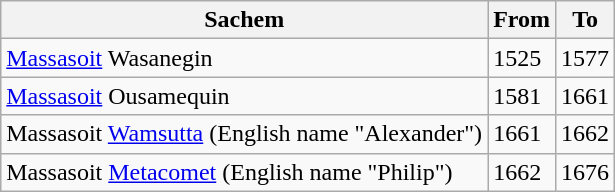<table class="wikitable">
<tr>
<th>Sachem</th>
<th>From</th>
<th>To</th>
</tr>
<tr>
<td><a href='#'>Massasoit</a> Wasanegin</td>
<td>1525</td>
<td>1577</td>
</tr>
<tr>
<td><a href='#'>Massasoit</a> Ousamequin</td>
<td>1581</td>
<td>1661</td>
</tr>
<tr>
<td>Massasoit <a href='#'>Wamsutta</a> (English name "Alexander")</td>
<td>1661</td>
<td>1662</td>
</tr>
<tr>
<td>Massasoit <a href='#'>Metacomet</a> (English name "Philip")</td>
<td>1662</td>
<td>1676</td>
</tr>
</table>
